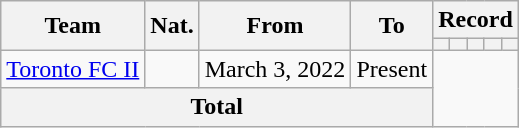<table class="wikitable" style="text-align: center">
<tr>
<th rowspan=2>Team</th>
<th rowspan=2>Nat.</th>
<th rowspan=2>From</th>
<th rowspan=2>To</th>
<th colspan=5>Record</th>
</tr>
<tr>
<th></th>
<th></th>
<th></th>
<th></th>
<th></th>
</tr>
<tr>
<td align=left><a href='#'>Toronto FC II</a></td>
<td></td>
<td align=left>March 3, 2022</td>
<td align=left>Present<br></td>
</tr>
<tr>
<th colspan=4>Total<br></th>
</tr>
</table>
